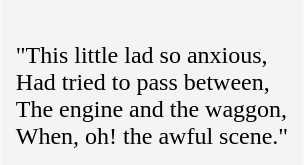<table cellpadding=10 border="0" align=center>
<tr>
<td bgcolor=#f4f4f4><br>"This little lad so anxious,<br>
Had tried to pass between,<br>
The engine and the waggon,<br>
When, oh! the awful scene."<br></td>
</tr>
</table>
